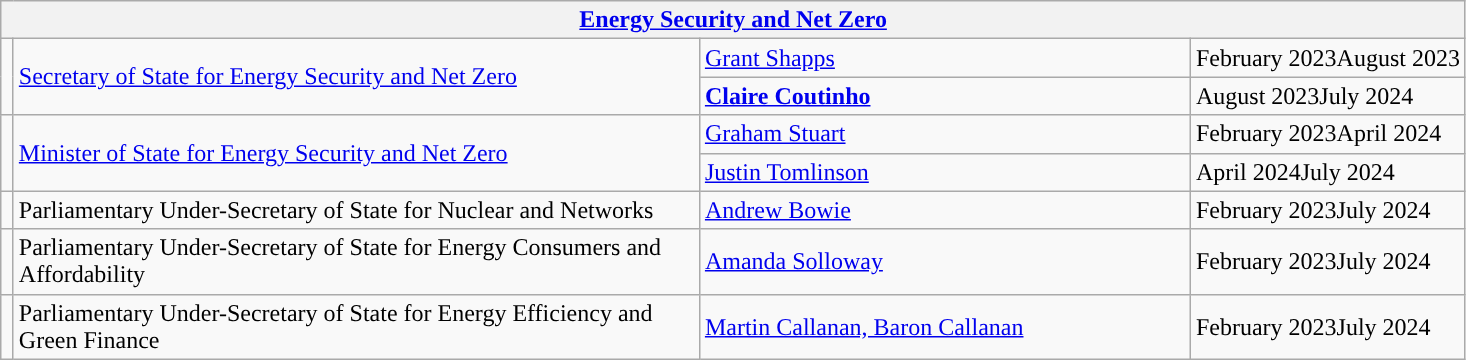<table class="wikitable">
<tr>
<th colspan="4"><a href='#'>Energy Security and Net Zero</a></th>
</tr>
<tr>
<td rowspan="2" style="width: 1px; background: "></td>
<td rowspan="2" style="width: 450px;"><a href='#'>Secretary of State for Energy Security and Net Zero</a></td>
<td style="width: 320px;"><a href='#'>Grant Shapps</a></td>
<td>February 2023August 2023</td>
</tr>
<tr>
<td style="width: 320px;"><strong><a href='#'>Claire Coutinho</a></strong></td>
<td>August 2023July 2024</td>
</tr>
<tr>
<td rowspan="2" style="width: 1px; background: "></td>
<td rowspan="2" style="width: 450px;"><a href='#'>Minister of State for Energy Security and Net Zero</a></td>
<td style="width: 320px;"><a href='#'>Graham Stuart</a></td>
<td>February 2023April 2024</td>
</tr>
<tr>
<td><a href='#'>Justin Tomlinson</a></td>
<td>April 2024July 2024</td>
</tr>
<tr>
<td rowspan="1" style="width: 1px; background: "></td>
<td rowspan="1" style="width: 450px;">Parliamentary Under-Secretary of State for Nuclear and Networks</td>
<td><a href='#'>Andrew Bowie</a></td>
<td>February 2023July 2024</td>
</tr>
<tr>
<td rowspan="1" style="width: 1px; background: "></td>
<td rowspan="1" style="width: 450px;">Parliamentary Under-Secretary of State for Energy Consumers and Affordability</td>
<td><a href='#'>Amanda Solloway</a> </td>
<td>February 2023July 2024</td>
</tr>
<tr>
<td rowspan="1" style="width: 1px; background: "></td>
<td rowspan="1" style="width: 450px;">Parliamentary Under-Secretary of State for Energy Efficiency and Green Finance</td>
<td><a href='#'>Martin Callanan, Baron Callanan</a></td>
<td>February 2023July 2024</td>
</tr>
</table>
